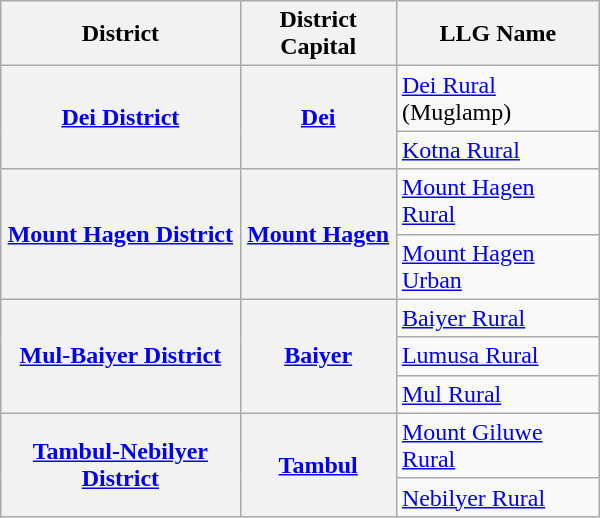<table class="wikitable" style="text-align: left;" width="400">
<tr>
<th>District</th>
<th>District Capital</th>
<th>LLG Name</th>
</tr>
<tr>
<th rowspan="2"><a href='#'>Dei District</a></th>
<th rowspan="2"><a href='#'>Dei</a></th>
<td><a href='#'>Dei Rural</a> (Muglamp)</td>
</tr>
<tr>
<td><a href='#'>Kotna Rural</a></td>
</tr>
<tr>
<th rowspan="2"><a href='#'>Mount Hagen District</a></th>
<th rowspan="2"><a href='#'>Mount Hagen</a></th>
<td><a href='#'>Mount Hagen Rural</a></td>
</tr>
<tr>
<td><a href='#'>Mount Hagen Urban</a></td>
</tr>
<tr>
<th rowspan="3"><a href='#'>Mul-Baiyer District</a></th>
<th rowspan="3"><a href='#'>Baiyer</a></th>
<td><a href='#'>Baiyer Rural</a></td>
</tr>
<tr>
<td><a href='#'>Lumusa Rural</a></td>
</tr>
<tr>
<td><a href='#'>Mul Rural</a></td>
</tr>
<tr>
<th rowspan="2"><a href='#'>Tambul-Nebilyer District</a></th>
<th rowspan="2"><a href='#'>Tambul</a></th>
<td><a href='#'>Mount Giluwe Rural</a></td>
</tr>
<tr>
<td><a href='#'>Nebilyer Rural</a></td>
</tr>
</table>
